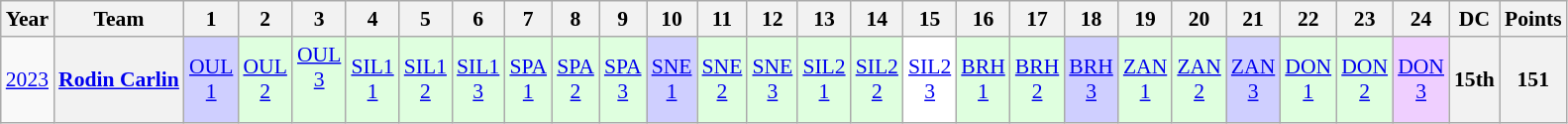<table class="wikitable" style="text-align:center; font-size:90%">
<tr>
<th>Year</th>
<th>Team</th>
<th>1</th>
<th>2</th>
<th>3</th>
<th>4</th>
<th>5</th>
<th>6</th>
<th>7</th>
<th>8</th>
<th>9</th>
<th>10</th>
<th>11</th>
<th>12</th>
<th>13</th>
<th>14</th>
<th>15</th>
<th>16</th>
<th>17</th>
<th>18</th>
<th>19</th>
<th>20</th>
<th>21</th>
<th>22</th>
<th>23</th>
<th>24</th>
<th>DC</th>
<th>Points</th>
</tr>
<tr>
<td><a href='#'>2023</a></td>
<th><a href='#'>Rodin Carlin</a></th>
<td style="background:#CFCFFF;"><a href='#'>OUL<br>1</a><br></td>
<td style="background:#DFFFDF;"><a href='#'>OUL<br>2</a><br></td>
<td style="background:#DFFFDF;"><a href='#'>OUL<br>3</a><br><br></td>
<td style="background:#DFFFDF;"><a href='#'>SIL1<br>1</a><br></td>
<td style="background:#DFFFDF;"><a href='#'>SIL1<br>2</a><br></td>
<td style="background:#DFFFDF;"><a href='#'>SIL1<br>3</a><br></td>
<td style="background:#DFFFDF;"><a href='#'>SPA<br>1</a><br></td>
<td style="background:#DFFFDF;"><a href='#'>SPA<br>2</a><br></td>
<td style="background:#DFFFDF;"><a href='#'>SPA<br>3</a><br></td>
<td style="background:#CFCFFF;"><a href='#'>SNE<br>1</a><br></td>
<td style="background:#DFFFDF;"><a href='#'>SNE<br>2</a><br></td>
<td style="background:#DFFFDF;"><a href='#'>SNE<br>3</a><br></td>
<td style="background:#DFFFDF;"><a href='#'>SIL2<br>1</a><br></td>
<td style="background:#DFFFDF;"><a href='#'>SIL2<br>2</a><br></td>
<td style="background:#FFFFFF;"><a href='#'>SIL2<br>3</a><br></td>
<td style="background:#DFFFDF;"><a href='#'>BRH<br>1</a><br></td>
<td style="background:#DFFFDF;"><a href='#'>BRH<br>2</a><br></td>
<td style="background:#CFCFFF;"><a href='#'>BRH<br>3</a><br></td>
<td style="background:#DFFFDF;"><a href='#'>ZAN<br>1</a><br></td>
<td style="background:#DFFFDF;"><a href='#'>ZAN<br>2</a><br></td>
<td style="background:#CFCFFF;"><a href='#'>ZAN<br>3</a><br></td>
<td style="background:#DFFFDF;"><a href='#'>DON<br>1</a><br></td>
<td style="background:#DFFFDF;"><a href='#'>DON<br>2</a><br></td>
<td style="background:#EFCFFF;"><a href='#'>DON<br>3</a><br></td>
<th>15th</th>
<th>151</th>
</tr>
</table>
